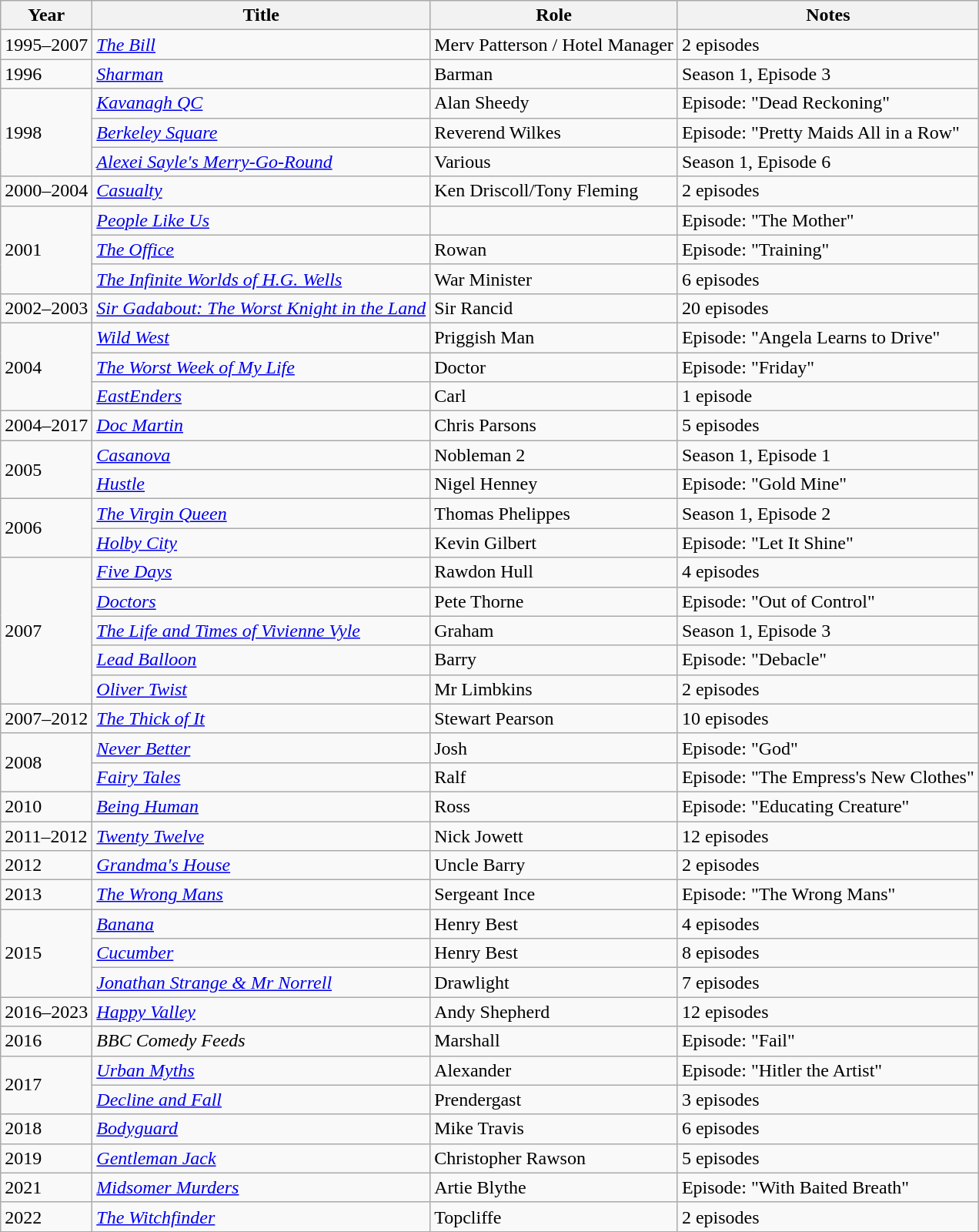<table class="wikitable sortable">
<tr>
<th>Year</th>
<th>Title</th>
<th>Role</th>
<th>Notes</th>
</tr>
<tr>
<td>1995–2007</td>
<td><em><a href='#'>The Bill</a></em></td>
<td>Merv Patterson / Hotel Manager</td>
<td>2 episodes</td>
</tr>
<tr>
<td>1996</td>
<td><a href='#'><em>Sharman</em></a></td>
<td>Barman</td>
<td>Season 1, Episode 3</td>
</tr>
<tr>
<td rowspan="3">1998</td>
<td><em><a href='#'>Kavanagh QC</a></em></td>
<td>Alan Sheedy</td>
<td>Episode: "Dead Reckoning"</td>
</tr>
<tr>
<td><em><a href='#'>Berkeley Square</a></em></td>
<td>Reverend Wilkes</td>
<td>Episode: "Pretty Maids All in a Row"</td>
</tr>
<tr>
<td><em><a href='#'>Alexei Sayle's Merry-Go-Round</a></em></td>
<td>Various</td>
<td>Season 1, Episode 6</td>
</tr>
<tr>
<td>2000–2004</td>
<td><em><a href='#'>Casualty</a></em></td>
<td>Ken Driscoll/Tony Fleming</td>
<td>2 episodes</td>
</tr>
<tr>
<td rowspan="3">2001</td>
<td><em><a href='#'>People Like Us</a></em></td>
<td></td>
<td>Episode: "The Mother"</td>
</tr>
<tr>
<td><em><a href='#'>The Office</a></em></td>
<td>Rowan</td>
<td>Episode: "Training"</td>
</tr>
<tr>
<td><em><a href='#'>The Infinite Worlds of H.G. Wells</a></em></td>
<td>War Minister</td>
<td>6 episodes</td>
</tr>
<tr>
<td>2002–2003</td>
<td><em><a href='#'>Sir Gadabout: The Worst Knight in the Land</a></em></td>
<td>Sir Rancid</td>
<td>20 episodes</td>
</tr>
<tr>
<td rowspan="3">2004</td>
<td><em><a href='#'>Wild West</a></em></td>
<td>Priggish Man</td>
<td>Episode: "Angela Learns to Drive"</td>
</tr>
<tr>
<td><em><a href='#'>The Worst Week of My Life</a></em></td>
<td>Doctor</td>
<td>Episode: "Friday"</td>
</tr>
<tr>
<td><em><a href='#'>EastEnders</a></em></td>
<td>Carl</td>
<td>1 episode</td>
</tr>
<tr>
<td>2004–2017</td>
<td><em><a href='#'>Doc Martin</a></em></td>
<td>Chris Parsons</td>
<td>5 episodes</td>
</tr>
<tr>
<td rowspan="2">2005</td>
<td><em><a href='#'>Casanova</a></em></td>
<td>Nobleman 2</td>
<td>Season 1, Episode 1</td>
</tr>
<tr>
<td><em><a href='#'>Hustle</a></em></td>
<td>Nigel Henney</td>
<td>Episode: "Gold Mine"</td>
</tr>
<tr>
<td rowspan="2">2006</td>
<td><em><a href='#'>The Virgin Queen</a></em></td>
<td>Thomas Phelippes</td>
<td>Season 1, Episode 2</td>
</tr>
<tr>
<td><em><a href='#'>Holby City</a></em></td>
<td>Kevin Gilbert</td>
<td>Episode: "Let It Shine"</td>
</tr>
<tr>
<td rowspan="5">2007</td>
<td><em><a href='#'>Five Days</a></em></td>
<td>Rawdon Hull</td>
<td>4 episodes</td>
</tr>
<tr>
<td><em><a href='#'>Doctors</a></em></td>
<td>Pete Thorne</td>
<td>Episode: "Out of Control"</td>
</tr>
<tr>
<td><em><a href='#'>The Life and Times of Vivienne Vyle</a></em></td>
<td>Graham</td>
<td>Season 1, Episode 3</td>
</tr>
<tr>
<td><em><a href='#'>Lead Balloon</a></em></td>
<td>Barry</td>
<td>Episode: "Debacle"</td>
</tr>
<tr>
<td><em><a href='#'>Oliver Twist</a></em></td>
<td>Mr Limbkins</td>
<td>2 episodes</td>
</tr>
<tr>
<td>2007–2012</td>
<td><em><a href='#'>The Thick of It</a></em></td>
<td>Stewart Pearson</td>
<td>10 episodes</td>
</tr>
<tr>
<td rowspan="2">2008</td>
<td><em><a href='#'>Never Better</a></em></td>
<td>Josh</td>
<td>Episode: "God"</td>
</tr>
<tr>
<td><em><a href='#'>Fairy Tales</a></em></td>
<td>Ralf</td>
<td>Episode: "The Empress's New Clothes"</td>
</tr>
<tr>
<td>2010</td>
<td><em><a href='#'>Being Human</a></em></td>
<td>Ross</td>
<td>Episode: "Educating Creature"</td>
</tr>
<tr>
<td>2011–2012</td>
<td><em><a href='#'>Twenty Twelve</a></em></td>
<td>Nick Jowett</td>
<td>12 episodes</td>
</tr>
<tr>
<td>2012</td>
<td><em><a href='#'>Grandma's House</a></em></td>
<td>Uncle Barry</td>
<td>2 episodes</td>
</tr>
<tr>
<td>2013</td>
<td><em><a href='#'>The Wrong Mans</a></em></td>
<td>Sergeant Ince</td>
<td>Episode: "The Wrong Mans"</td>
</tr>
<tr>
<td rowspan="3">2015</td>
<td><em><a href='#'>Banana</a></em></td>
<td>Henry Best</td>
<td>4 episodes</td>
</tr>
<tr>
<td><em><a href='#'>Cucumber</a></em></td>
<td>Henry Best</td>
<td>8 episodes</td>
</tr>
<tr>
<td><em><a href='#'>Jonathan Strange & Mr Norrell</a></em></td>
<td>Drawlight</td>
<td>7 episodes</td>
</tr>
<tr>
<td>2016–2023</td>
<td><em><a href='#'>Happy Valley</a></em></td>
<td>Andy Shepherd</td>
<td>12 episodes</td>
</tr>
<tr>
<td>2016</td>
<td><em>BBC Comedy Feeds</em></td>
<td>Marshall</td>
<td>Episode: "Fail"</td>
</tr>
<tr>
<td rowspan="2">2017</td>
<td><em><a href='#'>Urban Myths</a></em></td>
<td>Alexander</td>
<td>Episode: "Hitler the Artist"</td>
</tr>
<tr>
<td><em><a href='#'>Decline and Fall</a></em></td>
<td>Prendergast</td>
<td>3 episodes</td>
</tr>
<tr>
<td>2018</td>
<td><em><a href='#'>Bodyguard</a></em></td>
<td>Mike Travis</td>
<td>6 episodes</td>
</tr>
<tr>
<td>2019</td>
<td><em><a href='#'>Gentleman Jack</a></em></td>
<td>Christopher Rawson</td>
<td>5 episodes</td>
</tr>
<tr>
<td>2021</td>
<td><em><a href='#'>Midsomer Murders</a></em></td>
<td>Artie Blythe</td>
<td>Episode: "With Baited Breath"</td>
</tr>
<tr>
<td>2022</td>
<td><em><a href='#'>The Witchfinder</a></em></td>
<td>Topcliffe</td>
<td>2 episodes</td>
</tr>
</table>
